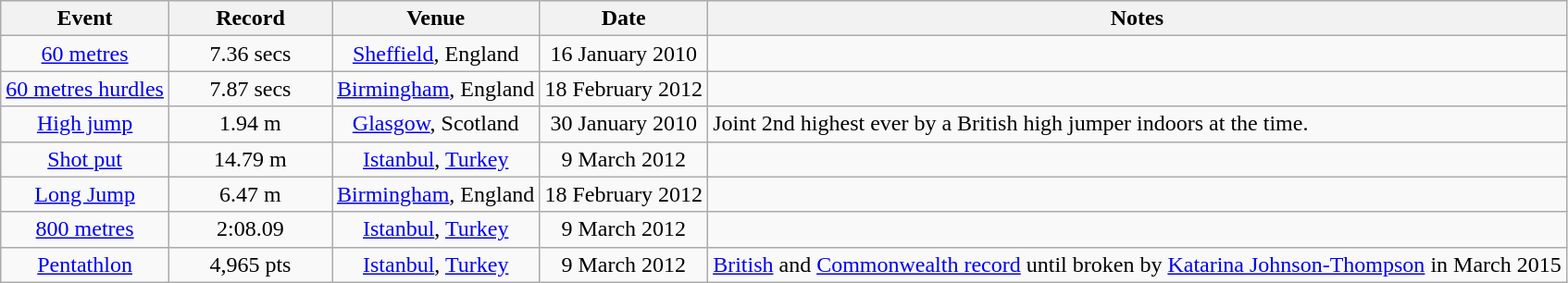<table class="wikitable">
<tr>
<th>Event</th>
<th width=110>Record</th>
<th>Venue</th>
<th>Date</th>
<th>Notes</th>
</tr>
<tr>
<td style="text-align:center;"><a href='#'>60 metres</a></td>
<td style="text-align:center;">7.36 secs</td>
<td style="text-align:center;"><a href='#'>Sheffield</a>, England</td>
<td style="text-align:center;">16 January 2010</td>
<td></td>
</tr>
<tr>
<td style="text-align:center;"><a href='#'>60 metres hurdles</a></td>
<td style="text-align:center;">7.87 secs</td>
<td style="text-align:center;"><a href='#'>Birmingham</a>, England</td>
<td style="text-align:center;">18 February 2012</td>
<td></td>
</tr>
<tr>
<td style="text-align:center;"><a href='#'>High jump</a></td>
<td style="text-align:center;">1.94 m</td>
<td style="text-align:center;"><a href='#'>Glasgow</a>, Scotland</td>
<td style="text-align:center;">30 January 2010</td>
<td>Joint 2nd highest ever by a British high jumper indoors at the time.</td>
</tr>
<tr>
<td style="text-align:center;"><a href='#'>Shot put</a></td>
<td style="text-align:center;">14.79 m</td>
<td style="text-align:center;"><a href='#'>Istanbul</a>, <a href='#'>Turkey</a></td>
<td style="text-align:center;">9 March 2012</td>
<td></td>
</tr>
<tr>
<td style="text-align:center;"><a href='#'>Long Jump</a></td>
<td style="text-align:center;">6.47 m</td>
<td style="text-align:center;"><a href='#'>Birmingham</a>, England</td>
<td style="text-align:center;">18 February 2012</td>
<td></td>
</tr>
<tr>
<td style="text-align:center;"><a href='#'>800 metres</a></td>
<td style="text-align:center;">2:08.09</td>
<td style="text-align:center;"><a href='#'>Istanbul</a>, <a href='#'>Turkey</a></td>
<td style="text-align:center;">9 March 2012</td>
<td></td>
</tr>
<tr>
<td style="text-align:center;"><a href='#'>Pentathlon</a></td>
<td style="text-align:center;">4,965 pts</td>
<td style="text-align:center;"><a href='#'>Istanbul</a>, <a href='#'>Turkey</a></td>
<td style="text-align:center;">9 March 2012</td>
<td><a href='#'>British</a> and <a href='#'>Commonwealth record</a> until broken by <a href='#'>Katarina Johnson-Thompson</a> in March 2015</td>
</tr>
</table>
